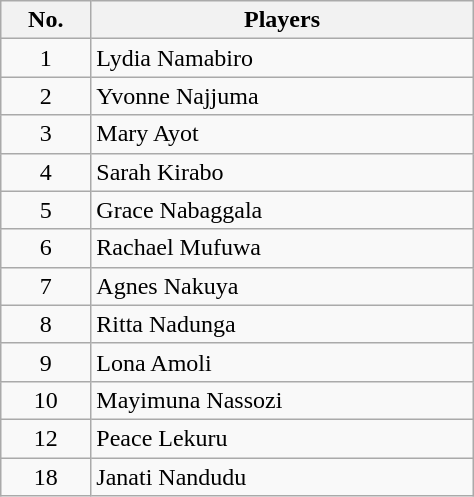<table class="wikitable" style="text-align: center; width:25%">
<tr>
<th>No.</th>
<th>Players</th>
</tr>
<tr>
<td>1</td>
<td align=left>Lydia Namabiro</td>
</tr>
<tr>
<td>2</td>
<td align=left>Yvonne Najjuma</td>
</tr>
<tr>
<td>3</td>
<td align=left>Mary Ayot</td>
</tr>
<tr>
<td>4</td>
<td align=left>Sarah Kirabo</td>
</tr>
<tr>
<td>5</td>
<td align=left>Grace Nabaggala</td>
</tr>
<tr>
<td>6</td>
<td align=left>Rachael Mufuwa</td>
</tr>
<tr>
<td>7</td>
<td align=left>Agnes Nakuya</td>
</tr>
<tr>
<td>8</td>
<td align=left>Ritta Nadunga</td>
</tr>
<tr>
<td>9</td>
<td align=left>Lona Amoli</td>
</tr>
<tr>
<td>10</td>
<td align=left>Mayimuna Nassozi</td>
</tr>
<tr>
<td>12</td>
<td align=left>Peace Lekuru</td>
</tr>
<tr>
<td>18</td>
<td align=left>Janati Nandudu</td>
</tr>
</table>
